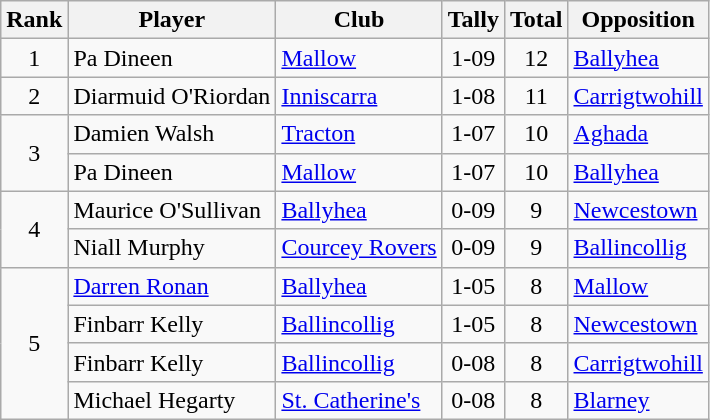<table class="wikitable">
<tr>
<th>Rank</th>
<th>Player</th>
<th>Club</th>
<th>Tally</th>
<th>Total</th>
<th>Opposition</th>
</tr>
<tr>
<td rowspan="1" style="text-align:center;">1</td>
<td>Pa Dineen</td>
<td><a href='#'>Mallow</a></td>
<td align=center>1-09</td>
<td align=center>12</td>
<td><a href='#'>Ballyhea</a></td>
</tr>
<tr>
<td rowspan="1" style="text-align:center;">2</td>
<td>Diarmuid O'Riordan</td>
<td><a href='#'>Inniscarra</a></td>
<td align=center>1-08</td>
<td align=center>11</td>
<td><a href='#'>Carrigtwohill</a></td>
</tr>
<tr>
<td rowspan="2" style="text-align:center;">3</td>
<td>Damien Walsh</td>
<td><a href='#'>Tracton</a></td>
<td align=center>1-07</td>
<td align=center>10</td>
<td><a href='#'>Aghada</a></td>
</tr>
<tr>
<td>Pa Dineen</td>
<td><a href='#'>Mallow</a></td>
<td align=center>1-07</td>
<td align=center>10</td>
<td><a href='#'>Ballyhea</a></td>
</tr>
<tr>
<td rowspan="2" style="text-align:center;">4</td>
<td>Maurice O'Sullivan</td>
<td><a href='#'>Ballyhea</a></td>
<td align=center>0-09</td>
<td align=center>9</td>
<td><a href='#'>Newcestown</a></td>
</tr>
<tr>
<td>Niall Murphy</td>
<td><a href='#'>Courcey Rovers</a></td>
<td align=center>0-09</td>
<td align=center>9</td>
<td><a href='#'>Ballincollig</a></td>
</tr>
<tr>
<td rowspan="4" style="text-align:center;">5</td>
<td><a href='#'>Darren Ronan</a></td>
<td><a href='#'>Ballyhea</a></td>
<td align=center>1-05</td>
<td align=center>8</td>
<td><a href='#'>Mallow</a></td>
</tr>
<tr>
<td>Finbarr Kelly</td>
<td><a href='#'>Ballincollig</a></td>
<td align=center>1-05</td>
<td align=center>8</td>
<td><a href='#'>Newcestown</a></td>
</tr>
<tr>
<td>Finbarr Kelly</td>
<td><a href='#'>Ballincollig</a></td>
<td align=center>0-08</td>
<td align=center>8</td>
<td><a href='#'>Carrigtwohill</a></td>
</tr>
<tr>
<td>Michael Hegarty</td>
<td><a href='#'>St. Catherine's</a></td>
<td align=center>0-08</td>
<td align=center>8</td>
<td><a href='#'>Blarney</a></td>
</tr>
</table>
